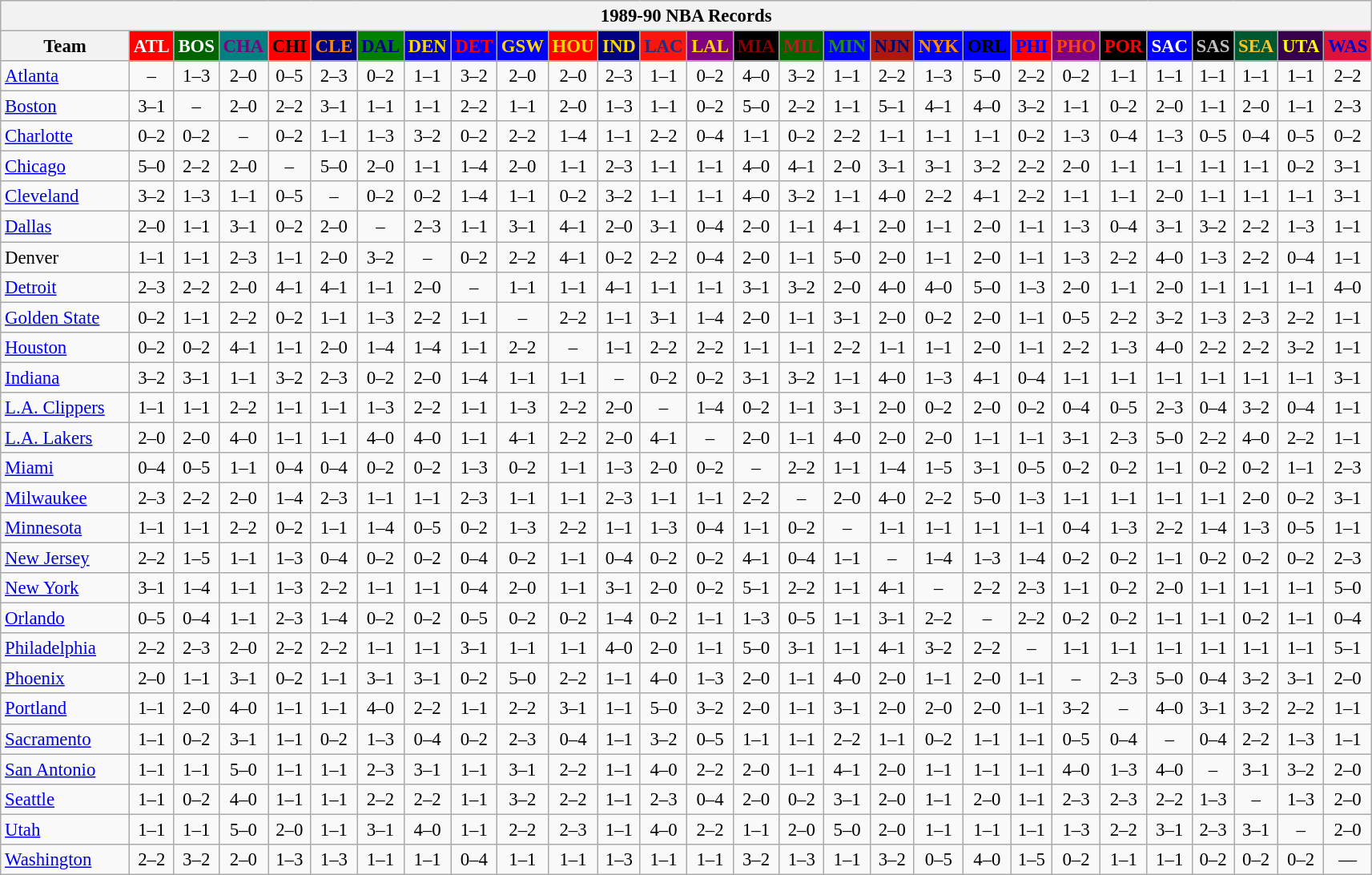<table class="wikitable" style="font-size:95%; text-align:center;">
<tr>
<th colspan=28>1989-90 NBA Records</th>
</tr>
<tr>
<th width=100>Team</th>
<th style="background:#FF0000;color:#FFFFFF;width=35">ATL</th>
<th style="background:#006400;color:#FFFFFF;width=35">BOS</th>
<th style="background:#008080;color:#800080;width=35">CHA</th>
<th style="background:#FF0000;color:#000000;width=35">CHI</th>
<th style="background:#000080;color:#FF8C00;width=35">CLE</th>
<th style="background:#008000;color:#00008B;width=35">DAL</th>
<th style="background:#0000CD;color:#FFD700;width=35">DEN</th>
<th style="background:#0000FF;color:#FF0000;width=35">DET</th>
<th style="background:#0000FF;color:#FFD700;width=35">GSW</th>
<th style="background:#FF0000;color:#FFD700;width=35">HOU</th>
<th style="background:#000080;color:#FFD700;width=35">IND</th>
<th style="background:#F9160D;color:#1A2E8B;width=35">LAC</th>
<th style="background:#800080;color:#FFD700;width=35">LAL</th>
<th style="background:#000000;color:#8B0000;width=35">MIA</th>
<th style="background:#006400;color:#B22222;width=35">MIL</th>
<th style="background:#0000FF;color:#228B22;width=35">MIN</th>
<th style="background:#B0170C;color:#00056D;width=35">NJN</th>
<th style="background:#0000FF;color:#FF8C00;width=35">NYK</th>
<th style="background:#0000FF;color:#000000;width=35">ORL</th>
<th style="background:#FF0000;color:#0000FF;width=35">PHI</th>
<th style="background:#800080;color:#FF4500;width=35">PHO</th>
<th style="background:#000000;color:#FF0000;width=35">POR</th>
<th style="background:#0000FF;color:#FFFFFF;width=35">SAC</th>
<th style="background:#000000;color:#C0C0C0;width=35">SAS</th>
<th style="background:#005831;color:#FFC322;width=35">SEA</th>
<th style="background:#36004A;color:#FFFF00;width=35">UTA</th>
<th style="background:#DC143C;color:#0000CD;width=35">WAS</th>
</tr>
<tr>
<td style="text-align:left;"><a href='#'>Atlanta</a></td>
<td>–</td>
<td>1–3</td>
<td>2–0</td>
<td>0–5</td>
<td>2–3</td>
<td>0–2</td>
<td>1–1</td>
<td>3–2</td>
<td>2–0</td>
<td>2–0</td>
<td>2–3</td>
<td>1–1</td>
<td>0–2</td>
<td>4–0</td>
<td>3–2</td>
<td>1–1</td>
<td>2–2</td>
<td>1–3</td>
<td>5–0</td>
<td>2–2</td>
<td>0–2</td>
<td>1–1</td>
<td>1–1</td>
<td>1–1</td>
<td>1–1</td>
<td>1–1</td>
<td>2–2</td>
</tr>
<tr>
<td style="text-align:left;"><a href='#'>Boston</a></td>
<td>3–1</td>
<td>–</td>
<td>2–0</td>
<td>2–2</td>
<td>3–1</td>
<td>1–1</td>
<td>1–1</td>
<td>2–2</td>
<td>1–1</td>
<td>2–0</td>
<td>1–3</td>
<td>1–1</td>
<td>0–2</td>
<td>5–0</td>
<td>2–2</td>
<td>1–1</td>
<td>5–1</td>
<td>4–1</td>
<td>4–0</td>
<td>3–2</td>
<td>1–1</td>
<td>0–2</td>
<td>2–0</td>
<td>1–1</td>
<td>2–0</td>
<td>1–1</td>
<td>2–3</td>
</tr>
<tr>
<td style="text-align:left;"><a href='#'>Charlotte</a></td>
<td>0–2</td>
<td>0–2</td>
<td>–</td>
<td>0–2</td>
<td>1–1</td>
<td>1–3</td>
<td>3–2</td>
<td>0–2</td>
<td>2–2</td>
<td>1–4</td>
<td>1–1</td>
<td>2–2</td>
<td>0–4</td>
<td>1–1</td>
<td>0–2</td>
<td>2–2</td>
<td>1–1</td>
<td>1–1</td>
<td>1–1</td>
<td>0–2</td>
<td>1–3</td>
<td>0–4</td>
<td>1–3</td>
<td>0–5</td>
<td>0–4</td>
<td>0–5</td>
<td>0–2</td>
</tr>
<tr>
<td style="text-align:left;"><a href='#'>Chicago</a></td>
<td>5–0</td>
<td>2–2</td>
<td>2–0</td>
<td>–</td>
<td>5–0</td>
<td>2–0</td>
<td>1–1</td>
<td>1–4</td>
<td>2–0</td>
<td>1–1</td>
<td>2–3</td>
<td>1–1</td>
<td>1–1</td>
<td>4–0</td>
<td>4–1</td>
<td>2–0</td>
<td>3–1</td>
<td>3–1</td>
<td>3–2</td>
<td>2–2</td>
<td>2–0</td>
<td>1–1</td>
<td>1–1</td>
<td>1–1</td>
<td>1–1</td>
<td>0–2</td>
<td>3–1</td>
</tr>
<tr>
<td style="text-align:left;"><a href='#'>Cleveland</a></td>
<td>3–2</td>
<td>1–3</td>
<td>1–1</td>
<td>0–5</td>
<td>–</td>
<td>0–2</td>
<td>0–2</td>
<td>1–4</td>
<td>1–1</td>
<td>0–2</td>
<td>3–2</td>
<td>1–1</td>
<td>1–1</td>
<td>4–0</td>
<td>3–2</td>
<td>1–1</td>
<td>4–0</td>
<td>2–2</td>
<td>4–1</td>
<td>2–2</td>
<td>1–1</td>
<td>1–1</td>
<td>2–0</td>
<td>1–1</td>
<td>1–1</td>
<td>1–1</td>
<td>3–1</td>
</tr>
<tr>
<td style="text-align:left;"><a href='#'>Dallas</a></td>
<td>2–0</td>
<td>1–1</td>
<td>3–1</td>
<td>0–2</td>
<td>2–0</td>
<td>–</td>
<td>2–3</td>
<td>1–1</td>
<td>3–1</td>
<td>4–1</td>
<td>2–0</td>
<td>3–1</td>
<td>0–4</td>
<td>2–0</td>
<td>1–1</td>
<td>4–1</td>
<td>2–0</td>
<td>1–1</td>
<td>2–0</td>
<td>1–1</td>
<td>1–3</td>
<td>0–4</td>
<td>3–1</td>
<td>3–2</td>
<td>2–2</td>
<td>1–3</td>
<td>1–1</td>
</tr>
<tr>
<td style="text-align:left;">Denver</td>
<td>1–1</td>
<td>1–1</td>
<td>2–3</td>
<td>1–1</td>
<td>2–0</td>
<td>3–2</td>
<td>–</td>
<td>0–2</td>
<td>2–2</td>
<td>4–1</td>
<td>0–2</td>
<td>2–2</td>
<td>0–4</td>
<td>2–0</td>
<td>1–1</td>
<td>5–0</td>
<td>2–0</td>
<td>1–1</td>
<td>2–0</td>
<td>1–1</td>
<td>1–3</td>
<td>2–2</td>
<td>4–0</td>
<td>1–3</td>
<td>2–2</td>
<td>0–4</td>
<td>1–1</td>
</tr>
<tr>
<td style="text-align:left;"><a href='#'>Detroit</a></td>
<td>2–3</td>
<td>2–2</td>
<td>2–0</td>
<td>4–1</td>
<td>4–1</td>
<td>1–1</td>
<td>2–0</td>
<td>–</td>
<td>1–1</td>
<td>1–1</td>
<td>4–1</td>
<td>1–1</td>
<td>1–1</td>
<td>3–1</td>
<td>3–2</td>
<td>2–0</td>
<td>4–0</td>
<td>4–0</td>
<td>5–0</td>
<td>1–3</td>
<td>2–0</td>
<td>1–1</td>
<td>2–0</td>
<td>1–1</td>
<td>1–1</td>
<td>1–1</td>
<td>4–0</td>
</tr>
<tr>
<td style="text-align:left;"><a href='#'>Golden State</a></td>
<td>0–2</td>
<td>1–1</td>
<td>2–2</td>
<td>0–2</td>
<td>1–1</td>
<td>1–3</td>
<td>2–2</td>
<td>1–1</td>
<td>–</td>
<td>2–2</td>
<td>1–1</td>
<td>3–1</td>
<td>1–4</td>
<td>2–0</td>
<td>1–1</td>
<td>3–1</td>
<td>2–0</td>
<td>0–2</td>
<td>2–0</td>
<td>1–1</td>
<td>0–5</td>
<td>2–2</td>
<td>3–2</td>
<td>1–3</td>
<td>2–3</td>
<td>2–2</td>
<td>1–1</td>
</tr>
<tr>
<td style="text-align:left;"><a href='#'>Houston</a></td>
<td>0–2</td>
<td>0–2</td>
<td>4–1</td>
<td>1–1</td>
<td>2–0</td>
<td>1–4</td>
<td>1–4</td>
<td>1–1</td>
<td>2–2</td>
<td>–</td>
<td>1–1</td>
<td>2–2</td>
<td>2–2</td>
<td>1–1</td>
<td>1–1</td>
<td>2–2</td>
<td>1–1</td>
<td>1–1</td>
<td>2–0</td>
<td>1–1</td>
<td>2–2</td>
<td>1–3</td>
<td>4–0</td>
<td>2–2</td>
<td>2–2</td>
<td>3–2</td>
<td>1–1</td>
</tr>
<tr>
<td style="text-align:left;"><a href='#'>Indiana</a></td>
<td>3–2</td>
<td>3–1</td>
<td>1–1</td>
<td>3–2</td>
<td>2–3</td>
<td>0–2</td>
<td>2–0</td>
<td>1–4</td>
<td>1–1</td>
<td>1–1</td>
<td>–</td>
<td>0–2</td>
<td>0–2</td>
<td>3–1</td>
<td>3–2</td>
<td>1–1</td>
<td>4–0</td>
<td>1–3</td>
<td>4–1</td>
<td>0–4</td>
<td>1–1</td>
<td>1–1</td>
<td>1–1</td>
<td>1–1</td>
<td>1–1</td>
<td>1–1</td>
<td>3–1</td>
</tr>
<tr>
<td style="text-align:left;"><a href='#'>L.A. Clippers</a></td>
<td>1–1</td>
<td>1–1</td>
<td>2–2</td>
<td>1–1</td>
<td>1–1</td>
<td>1–3</td>
<td>2–2</td>
<td>1–1</td>
<td>1–3</td>
<td>2–2</td>
<td>2–0</td>
<td>–</td>
<td>1–4</td>
<td>0–2</td>
<td>1–1</td>
<td>3–1</td>
<td>2–0</td>
<td>0–2</td>
<td>2–0</td>
<td>0–2</td>
<td>0–4</td>
<td>0–5</td>
<td>2–3</td>
<td>0–4</td>
<td>3–2</td>
<td>0–4</td>
<td>1–1</td>
</tr>
<tr>
<td style="text-align:left;"><a href='#'>L.A. Lakers</a></td>
<td>2–0</td>
<td>2–0</td>
<td>4–0</td>
<td>1–1</td>
<td>1–1</td>
<td>4–0</td>
<td>4–0</td>
<td>1–1</td>
<td>4–1</td>
<td>2–2</td>
<td>2–0</td>
<td>4–1</td>
<td>–</td>
<td>2–0</td>
<td>1–1</td>
<td>4–0</td>
<td>2–0</td>
<td>2–0</td>
<td>1–1</td>
<td>1–1</td>
<td>3–1</td>
<td>2–3</td>
<td>5–0</td>
<td>2–2</td>
<td>4–0</td>
<td>2–2</td>
<td>1–1</td>
</tr>
<tr>
<td style="text-align:left;"><a href='#'>Miami</a></td>
<td>0–4</td>
<td>0–5</td>
<td>1–1</td>
<td>0–4</td>
<td>0–4</td>
<td>0–2</td>
<td>0–2</td>
<td>1–3</td>
<td>0–2</td>
<td>1–1</td>
<td>1–3</td>
<td>2–0</td>
<td>0–2</td>
<td>–</td>
<td>2–2</td>
<td>1–1</td>
<td>1–4</td>
<td>1–5</td>
<td>3–1</td>
<td>0–5</td>
<td>0–2</td>
<td>0–2</td>
<td>1–1</td>
<td>0–2</td>
<td>0–2</td>
<td>1–1</td>
<td>2–3</td>
</tr>
<tr>
<td style="text-align:left;"><a href='#'>Milwaukee</a></td>
<td>2–3</td>
<td>2–2</td>
<td>2–0</td>
<td>1–4</td>
<td>2–3</td>
<td>1–1</td>
<td>1–1</td>
<td>2–3</td>
<td>1–1</td>
<td>1–1</td>
<td>2–3</td>
<td>1–1</td>
<td>1–1</td>
<td>2–2</td>
<td>–</td>
<td>2–0</td>
<td>4–0</td>
<td>2–2</td>
<td>5–0</td>
<td>1–3</td>
<td>1–1</td>
<td>1–1</td>
<td>1–1</td>
<td>1–1</td>
<td>2–0</td>
<td>0–2</td>
<td>3–1</td>
</tr>
<tr>
<td style="text-align:left;"><a href='#'>Minnesota</a></td>
<td>1–1</td>
<td>1–1</td>
<td>2–2</td>
<td>0–2</td>
<td>1–1</td>
<td>1–4</td>
<td>0–5</td>
<td>0–2</td>
<td>1–3</td>
<td>2–2</td>
<td>1–1</td>
<td>1–3</td>
<td>0–4</td>
<td>1–1</td>
<td>0–2</td>
<td>–</td>
<td>1–1</td>
<td>1–1</td>
<td>1–1</td>
<td>1–1</td>
<td>0–4</td>
<td>1–3</td>
<td>2–2</td>
<td>1–4</td>
<td>1–3</td>
<td>0–5</td>
<td>1–1</td>
</tr>
<tr>
<td style="text-align:left;"><a href='#'>New Jersey</a></td>
<td>2–2</td>
<td>1–5</td>
<td>1–1</td>
<td>1–3</td>
<td>0–4</td>
<td>0–2</td>
<td>0–2</td>
<td>0–4</td>
<td>0–2</td>
<td>1–1</td>
<td>0–4</td>
<td>0–2</td>
<td>0–2</td>
<td>4–1</td>
<td>0–4</td>
<td>1–1</td>
<td>–</td>
<td>1–4</td>
<td>1–3</td>
<td>1–4</td>
<td>0–2</td>
<td>0–2</td>
<td>1–1</td>
<td>0–2</td>
<td>0–2</td>
<td>0–2</td>
<td>2–3</td>
</tr>
<tr>
<td style="text-align:left;"><a href='#'>New York</a></td>
<td>3–1</td>
<td>1–4</td>
<td>1–1</td>
<td>1–3</td>
<td>2–2</td>
<td>1–1</td>
<td>1–1</td>
<td>0–4</td>
<td>2–0</td>
<td>1–1</td>
<td>3–1</td>
<td>2–0</td>
<td>0–2</td>
<td>5–1</td>
<td>2–2</td>
<td>1–1</td>
<td>4–1</td>
<td>–</td>
<td>2–2</td>
<td>2–3</td>
<td>1–1</td>
<td>0–2</td>
<td>2–0</td>
<td>1–1</td>
<td>1–1</td>
<td>1–1</td>
<td>5–0</td>
</tr>
<tr>
<td style="text-align:left;"><a href='#'>Orlando</a></td>
<td>0–5</td>
<td>0–4</td>
<td>1–1</td>
<td>2–3</td>
<td>1–4</td>
<td>0–2</td>
<td>0–2</td>
<td>0–5</td>
<td>0–2</td>
<td>0–2</td>
<td>1–4</td>
<td>0–2</td>
<td>1–1</td>
<td>1–3</td>
<td>0–5</td>
<td>1–1</td>
<td>3–1</td>
<td>2–2</td>
<td>–</td>
<td>2–2</td>
<td>0–2</td>
<td>0–2</td>
<td>1–1</td>
<td>1–1</td>
<td>0–2</td>
<td>1–1</td>
<td>0–4</td>
</tr>
<tr>
<td style="text-align:left;"><a href='#'>Philadelphia</a></td>
<td>2–2</td>
<td>2–3</td>
<td>2–0</td>
<td>2–2</td>
<td>2–2</td>
<td>1–1</td>
<td>1–1</td>
<td>3–1</td>
<td>1–1</td>
<td>1–1</td>
<td>4–0</td>
<td>2–0</td>
<td>1–1</td>
<td>5–0</td>
<td>3–1</td>
<td>1–1</td>
<td>4–1</td>
<td>3–2</td>
<td>2–2</td>
<td>–</td>
<td>1–1</td>
<td>1–1</td>
<td>1–1</td>
<td>1–1</td>
<td>1–1</td>
<td>1–1</td>
<td>5–1</td>
</tr>
<tr>
<td style="text-align:left;"><a href='#'>Phoenix</a></td>
<td>2–0</td>
<td>1–1</td>
<td>3–1</td>
<td>0–2</td>
<td>1–1</td>
<td>3–1</td>
<td>3–1</td>
<td>0–2</td>
<td>5–0</td>
<td>2–2</td>
<td>1–1</td>
<td>4–0</td>
<td>1–3</td>
<td>2–0</td>
<td>1–1</td>
<td>4–0</td>
<td>2–0</td>
<td>1–1</td>
<td>2–0</td>
<td>1–1</td>
<td>–</td>
<td>2–3</td>
<td>5–0</td>
<td>0–4</td>
<td>3–2</td>
<td>3–1</td>
<td>2–0</td>
</tr>
<tr>
<td style="text-align:left;"><a href='#'>Portland</a></td>
<td>1–1</td>
<td>2–0</td>
<td>4–0</td>
<td>1–1</td>
<td>1–1</td>
<td>4–0</td>
<td>2–2</td>
<td>1–1</td>
<td>2–2</td>
<td>3–1</td>
<td>1–1</td>
<td>5–0</td>
<td>3–2</td>
<td>2–0</td>
<td>1–1</td>
<td>3–1</td>
<td>2–0</td>
<td>2–0</td>
<td>2–0</td>
<td>1–1</td>
<td>3–2</td>
<td>–</td>
<td>4–0</td>
<td>3–1</td>
<td>3–2</td>
<td>2–2</td>
<td>1–1</td>
</tr>
<tr>
<td style="text-align:left;"><a href='#'>Sacramento</a></td>
<td>1–1</td>
<td>0–2</td>
<td>3–1</td>
<td>1–1</td>
<td>0–2</td>
<td>1–3</td>
<td>0–4</td>
<td>0–2</td>
<td>2–3</td>
<td>0–4</td>
<td>1–1</td>
<td>3–2</td>
<td>0–5</td>
<td>1–1</td>
<td>1–1</td>
<td>2–2</td>
<td>1–1</td>
<td>0–2</td>
<td>1–1</td>
<td>1–1</td>
<td>0–5</td>
<td>0–4</td>
<td>–</td>
<td>0–4</td>
<td>2–2</td>
<td>1–3</td>
<td>1–1</td>
</tr>
<tr>
<td style="text-align:left;"><a href='#'>San Antonio</a></td>
<td>1–1</td>
<td>1–1</td>
<td>5–0</td>
<td>1–1</td>
<td>1–1</td>
<td>2–3</td>
<td>3–1</td>
<td>1–1</td>
<td>3–1</td>
<td>2–2</td>
<td>1–1</td>
<td>4–0</td>
<td>2–2</td>
<td>2–0</td>
<td>1–1</td>
<td>4–1</td>
<td>2–0</td>
<td>1–1</td>
<td>1–1</td>
<td>1–1</td>
<td>4–0</td>
<td>1–3</td>
<td>4–0</td>
<td>–</td>
<td>3–1</td>
<td>3–2</td>
<td>2–0</td>
</tr>
<tr>
<td style="text-align:left;"><a href='#'>Seattle</a></td>
<td>1–1</td>
<td>0–2</td>
<td>4–0</td>
<td>1–1</td>
<td>1–1</td>
<td>2–2</td>
<td>2–2</td>
<td>1–1</td>
<td>3–2</td>
<td>2–2</td>
<td>1–1</td>
<td>2–3</td>
<td>0–4</td>
<td>2–0</td>
<td>0–2</td>
<td>3–1</td>
<td>2–0</td>
<td>1–1</td>
<td>2–0</td>
<td>1–1</td>
<td>2–3</td>
<td>2–3</td>
<td>2–2</td>
<td>1–3</td>
<td>–</td>
<td>1–3</td>
<td>2–0</td>
</tr>
<tr>
<td style="text-align:left;"><a href='#'>Utah</a></td>
<td>1–1</td>
<td>1–1</td>
<td>5–0</td>
<td>2–0</td>
<td>1–1</td>
<td>3–1</td>
<td>4–0</td>
<td>1–1</td>
<td>2–2</td>
<td>2–3</td>
<td>1–1</td>
<td>4–0</td>
<td>2–2</td>
<td>1–1</td>
<td>2–0</td>
<td>5–0</td>
<td>2–0</td>
<td>1–1</td>
<td>1–1</td>
<td>1–1</td>
<td>1–3</td>
<td>2–2</td>
<td>3–1</td>
<td>2–3</td>
<td>3–1</td>
<td>–</td>
<td>2–0</td>
</tr>
<tr>
<td style="text-align:left;"><a href='#'>Washington</a></td>
<td>2–2</td>
<td>3–2</td>
<td>2–0</td>
<td>1–3</td>
<td>1–3</td>
<td>1–1</td>
<td>1–1</td>
<td>0–4</td>
<td>1–1</td>
<td>1–1</td>
<td>1–3</td>
<td>1–1</td>
<td>1–1</td>
<td>3–2</td>
<td>1–3</td>
<td>1–1</td>
<td>3–2</td>
<td>0–5</td>
<td>4–0</td>
<td>1–5</td>
<td>0–2</td>
<td>1–1</td>
<td>1–1</td>
<td>0–2</td>
<td>0–2</td>
<td>0–2</td>
<td>—</td>
</tr>
</table>
